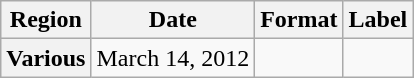<table class="wikitable plainrowheaders">
<tr>
<th scope="col">Region</th>
<th scope="col">Date</th>
<th scope="col">Format</th>
<th scope="col">Label</th>
</tr>
<tr>
<th rowspan="1" scope="row">Various</th>
<td>March 14, 2012</td>
<td></td>
<td scope="row"></td>
</tr>
</table>
